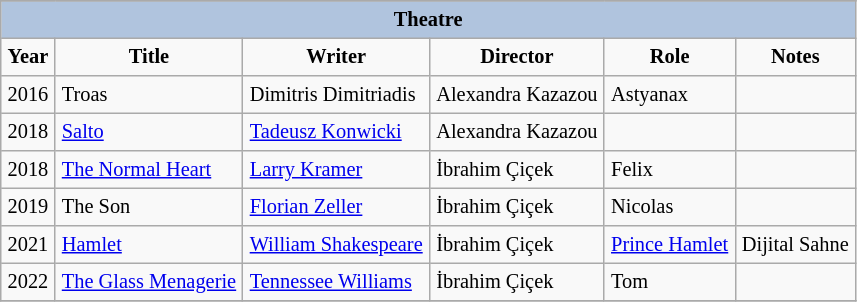<table border="2" cellpadding="4" cellspacing="0" style="margin: 1em 1em 1em 0; background: #f9f9f9; border: 1px #aaa solid; border-collapse: collapse; font-size: 85%;">
<tr bgcolor="#B0C4DE" align="center">
</tr>
<tr>
<th colspan="6" style="background:LightSteelBlue">Theatre</th>
</tr>
<tr>
<th>Year</th>
<th>Title</th>
<th>Writer</th>
<th>Director</th>
<th>Role</th>
<th>Notes</th>
</tr>
<tr>
<td>2016</td>
<td>Troas</td>
<td>Dimitris Dimitriadis</td>
<td>Alexandra Kazazou</td>
<td>Astyanax</td>
<td></td>
</tr>
<tr>
<td>2018</td>
<td><a href='#'>Salto</a></td>
<td><a href='#'>Tadeusz Konwicki</a></td>
<td>Alexandra Kazazou</td>
<td></td>
<td></td>
</tr>
<tr>
<td>2018</td>
<td><a href='#'>The Normal Heart</a></td>
<td><a href='#'>Larry Kramer</a></td>
<td>İbrahim Çiçek</td>
<td>Felix</td>
<td></td>
</tr>
<tr>
<td>2019</td>
<td>The Son</td>
<td><a href='#'>Florian Zeller</a></td>
<td>İbrahim Çiçek</td>
<td>Nicolas</td>
<td></td>
</tr>
<tr>
<td>2021</td>
<td><a href='#'>Hamlet</a></td>
<td><a href='#'>William Shakespeare</a></td>
<td>İbrahim Çiçek</td>
<td><a href='#'>Prince Hamlet</a></td>
<td>Dijital Sahne</td>
</tr>
<tr>
<td>2022</td>
<td><a href='#'>The Glass Menagerie</a></td>
<td><a href='#'>Tennessee Williams</a></td>
<td>İbrahim Çiçek</td>
<td>Tom</td>
<td></td>
</tr>
<tr>
</tr>
</table>
